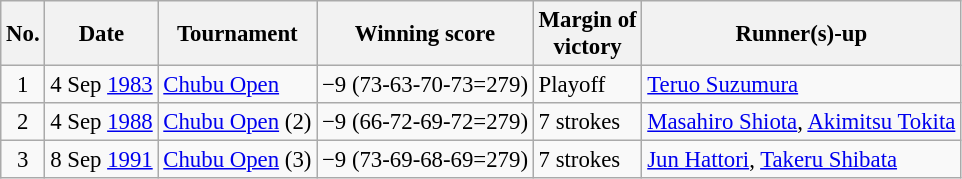<table class="wikitable" style="font-size:95%;">
<tr>
<th>No.</th>
<th>Date</th>
<th>Tournament</th>
<th>Winning score</th>
<th>Margin of<br>victory</th>
<th>Runner(s)-up</th>
</tr>
<tr>
<td align=center>1</td>
<td align=right>4 Sep <a href='#'>1983</a></td>
<td><a href='#'>Chubu Open</a></td>
<td>−9 (73-63-70-73=279)</td>
<td>Playoff</td>
<td> <a href='#'>Teruo Suzumura</a></td>
</tr>
<tr>
<td align=center>2</td>
<td align=right>4 Sep <a href='#'>1988</a></td>
<td><a href='#'>Chubu Open</a> (2)</td>
<td>−9 (66-72-69-72=279)</td>
<td>7 strokes</td>
<td> <a href='#'>Masahiro Shiota</a>,  <a href='#'>Akimitsu Tokita</a></td>
</tr>
<tr>
<td align=center>3</td>
<td align=right>8 Sep <a href='#'>1991</a></td>
<td><a href='#'>Chubu Open</a> (3)</td>
<td>−9 (73-69-68-69=279)</td>
<td>7 strokes</td>
<td> <a href='#'>Jun Hattori</a>,  <a href='#'>Takeru Shibata</a></td>
</tr>
</table>
